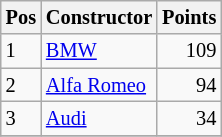<table class="wikitable"   style="font-size:   85%;">
<tr>
<th>Pos</th>
<th>Constructor</th>
<th>Points</th>
</tr>
<tr>
<td>1</td>
<td> <a href='#'>BMW</a></td>
<td align="right">109</td>
</tr>
<tr>
<td>2</td>
<td> <a href='#'>Alfa Romeo</a></td>
<td align="right">94</td>
</tr>
<tr>
<td>3</td>
<td> <a href='#'>Audi</a></td>
<td align="right">34</td>
</tr>
<tr>
</tr>
</table>
